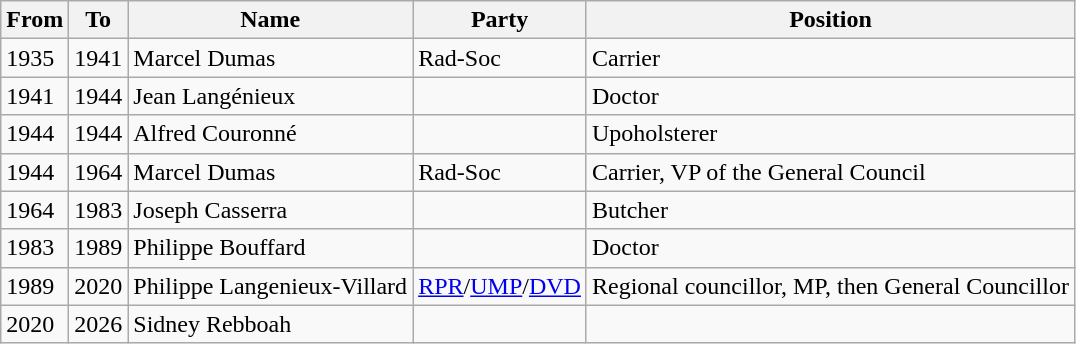<table class="wikitable">
<tr>
<th>From</th>
<th>To</th>
<th>Name</th>
<th>Party</th>
<th>Position</th>
</tr>
<tr>
<td>1935</td>
<td>1941</td>
<td>Marcel Dumas</td>
<td>Rad-Soc</td>
<td>Carrier</td>
</tr>
<tr>
<td>1941</td>
<td>1944</td>
<td>Jean Langénieux</td>
<td></td>
<td>Doctor</td>
</tr>
<tr>
<td>1944</td>
<td>1944</td>
<td>Alfred Couronné</td>
<td></td>
<td>Upoholsterer</td>
</tr>
<tr>
<td>1944</td>
<td>1964</td>
<td>Marcel Dumas</td>
<td>Rad-Soc</td>
<td>Carrier, VP of the General Council</td>
</tr>
<tr>
<td>1964</td>
<td>1983</td>
<td>Joseph Casserra</td>
<td></td>
<td>Butcher</td>
</tr>
<tr>
<td>1983</td>
<td>1989</td>
<td>Philippe Bouffard</td>
<td></td>
<td>Doctor</td>
</tr>
<tr>
<td>1989</td>
<td>2020</td>
<td>Philippe Langenieux-Villard</td>
<td><a href='#'>RPR</a>/<a href='#'>UMP</a>/<a href='#'>DVD</a></td>
<td>Regional councillor, MP, then General Councillor</td>
</tr>
<tr>
<td>2020</td>
<td>2026</td>
<td>Sidney Rebboah</td>
<td></td>
<td></td>
</tr>
</table>
